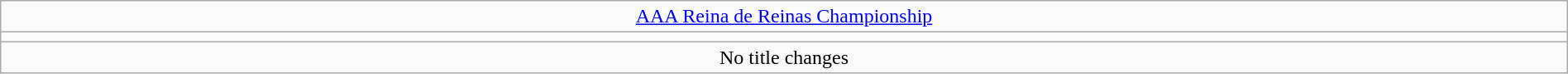<table class="wikitable" style="text-align:center; width:100%;">
<tr>
<td colspan="5"><a href='#'>AAA Reina de Reinas Championship</a></td>
</tr>
<tr>
<td colspan="5"><strong></strong></td>
</tr>
<tr>
<td colspan="5">No title changes</td>
</tr>
</table>
